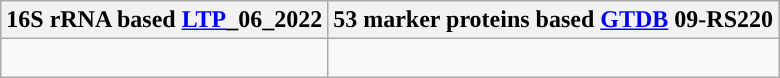<table class="wikitable">
<tr>
<th colspan=1>16S rRNA based <a href='#'>LTP</a>_06_2022</th>
<th colspan=1>53 marker proteins based <a href='#'>GTDB</a> 09-RS220</th>
</tr>
<tr>
<td style="vertical-align:top"><br></td>
<td><br></td>
</tr>
</table>
